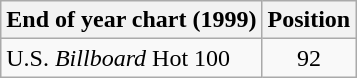<table class="wikitable sortable">
<tr>
<th align="left">End of year chart (1999)</th>
<th style="text-align:center;">Position</th>
</tr>
<tr>
<td>U.S. <em>Billboard</em> Hot 100</td>
<td style="text-align:center;">92</td>
</tr>
</table>
